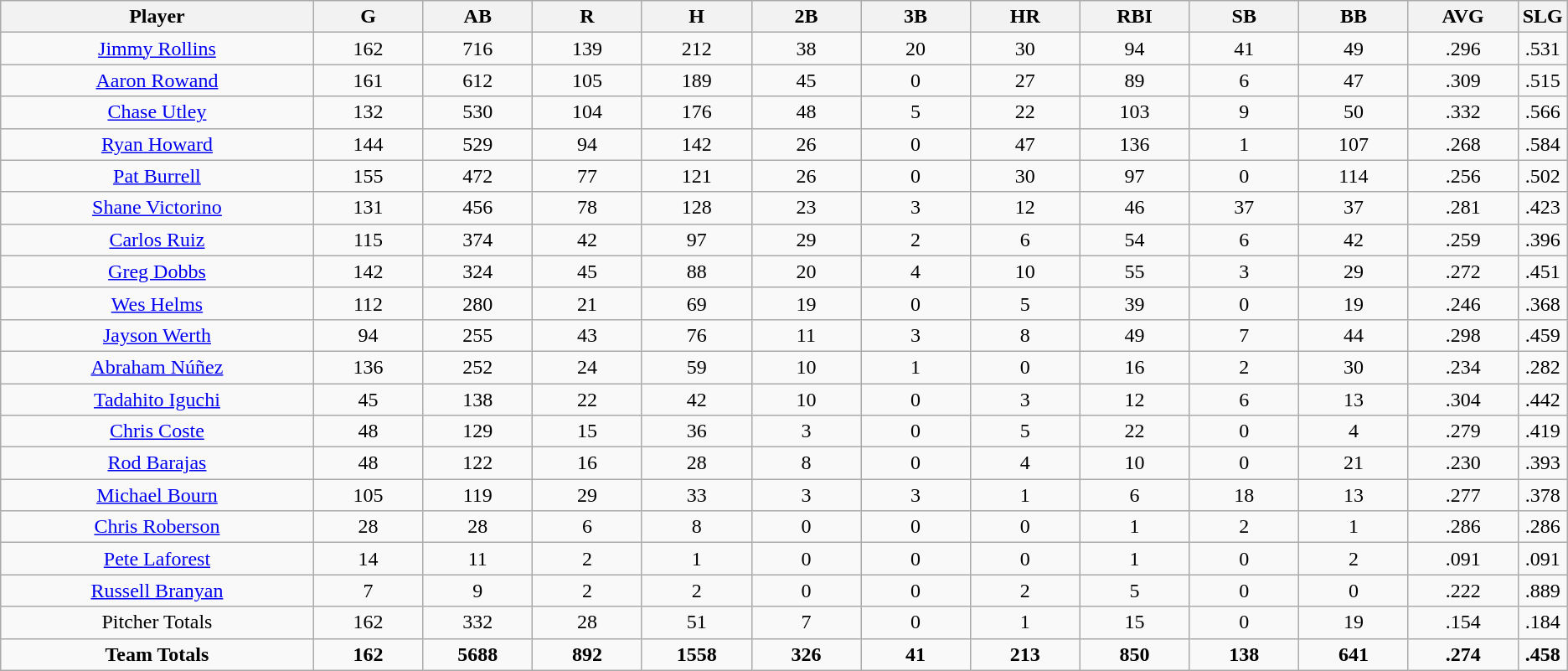<table class=wikitable style="text-align:center">
<tr>
<th bgcolor=#DDDDFF; width="20%">Player</th>
<th bgcolor=#DDDDFF; width="7%">G</th>
<th bgcolor=#DDDDFF; width="7%">AB</th>
<th bgcolor=#DDDDFF; width="7%">R</th>
<th bgcolor=#DDDDFF; width="7%">H</th>
<th bgcolor=#DDDDFF; width="7%">2B</th>
<th bgcolor=#DDDDFF; width="7%">3B</th>
<th bgcolor=#DDDDFF; width="7%">HR</th>
<th bgcolor=#DDDDFF; width="7%">RBI</th>
<th bgcolor=#DDDDFF; width="7%">SB</th>
<th bgcolor=#DDDDFF; width="7%">BB</th>
<th bgcolor=#DDDDFF; width="7%">AVG</th>
<th bgcolor=#DDDDFF; width="7%">SLG</th>
</tr>
<tr>
<td><a href='#'>Jimmy Rollins</a></td>
<td>162</td>
<td>716</td>
<td>139</td>
<td>212</td>
<td>38</td>
<td>20</td>
<td>30</td>
<td>94</td>
<td>41</td>
<td>49</td>
<td>.296</td>
<td>.531</td>
</tr>
<tr>
<td><a href='#'>Aaron Rowand</a></td>
<td>161</td>
<td>612</td>
<td>105</td>
<td>189</td>
<td>45</td>
<td>0</td>
<td>27</td>
<td>89</td>
<td>6</td>
<td>47</td>
<td>.309</td>
<td>.515</td>
</tr>
<tr>
<td><a href='#'>Chase Utley</a></td>
<td>132</td>
<td>530</td>
<td>104</td>
<td>176</td>
<td>48</td>
<td>5</td>
<td>22</td>
<td>103</td>
<td>9</td>
<td>50</td>
<td>.332</td>
<td>.566</td>
</tr>
<tr>
<td><a href='#'>Ryan Howard</a></td>
<td>144</td>
<td>529</td>
<td>94</td>
<td>142</td>
<td>26</td>
<td>0</td>
<td>47</td>
<td>136</td>
<td>1</td>
<td>107</td>
<td>.268</td>
<td>.584</td>
</tr>
<tr>
<td><a href='#'>Pat Burrell</a></td>
<td>155</td>
<td>472</td>
<td>77</td>
<td>121</td>
<td>26</td>
<td>0</td>
<td>30</td>
<td>97</td>
<td>0</td>
<td>114</td>
<td>.256</td>
<td>.502</td>
</tr>
<tr>
<td><a href='#'>Shane Victorino</a></td>
<td>131</td>
<td>456</td>
<td>78</td>
<td>128</td>
<td>23</td>
<td>3</td>
<td>12</td>
<td>46</td>
<td>37</td>
<td>37</td>
<td>.281</td>
<td>.423</td>
</tr>
<tr>
<td><a href='#'>Carlos Ruiz</a></td>
<td>115</td>
<td>374</td>
<td>42</td>
<td>97</td>
<td>29</td>
<td>2</td>
<td>6</td>
<td>54</td>
<td>6</td>
<td>42</td>
<td>.259</td>
<td>.396</td>
</tr>
<tr>
<td><a href='#'>Greg Dobbs</a></td>
<td>142</td>
<td>324</td>
<td>45</td>
<td>88</td>
<td>20</td>
<td>4</td>
<td>10</td>
<td>55</td>
<td>3</td>
<td>29</td>
<td>.272</td>
<td>.451</td>
</tr>
<tr>
<td><a href='#'>Wes Helms</a></td>
<td>112</td>
<td>280</td>
<td>21</td>
<td>69</td>
<td>19</td>
<td>0</td>
<td>5</td>
<td>39</td>
<td>0</td>
<td>19</td>
<td>.246</td>
<td>.368</td>
</tr>
<tr>
<td><a href='#'>Jayson Werth</a></td>
<td>94</td>
<td>255</td>
<td>43</td>
<td>76</td>
<td>11</td>
<td>3</td>
<td>8</td>
<td>49</td>
<td>7</td>
<td>44</td>
<td>.298</td>
<td>.459</td>
</tr>
<tr>
<td><a href='#'>Abraham Núñez</a></td>
<td>136</td>
<td>252</td>
<td>24</td>
<td>59</td>
<td>10</td>
<td>1</td>
<td>0</td>
<td>16</td>
<td>2</td>
<td>30</td>
<td>.234</td>
<td>.282</td>
</tr>
<tr>
<td><a href='#'>Tadahito Iguchi</a></td>
<td>45</td>
<td>138</td>
<td>22</td>
<td>42</td>
<td>10</td>
<td>0</td>
<td>3</td>
<td>12</td>
<td>6</td>
<td>13</td>
<td>.304</td>
<td>.442</td>
</tr>
<tr>
<td><a href='#'>Chris Coste</a></td>
<td>48</td>
<td>129</td>
<td>15</td>
<td>36</td>
<td>3</td>
<td>0</td>
<td>5</td>
<td>22</td>
<td>0</td>
<td>4</td>
<td>.279</td>
<td>.419</td>
</tr>
<tr>
<td><a href='#'>Rod Barajas</a></td>
<td>48</td>
<td>122</td>
<td>16</td>
<td>28</td>
<td>8</td>
<td>0</td>
<td>4</td>
<td>10</td>
<td>0</td>
<td>21</td>
<td>.230</td>
<td>.393</td>
</tr>
<tr>
<td><a href='#'>Michael Bourn</a></td>
<td>105</td>
<td>119</td>
<td>29</td>
<td>33</td>
<td>3</td>
<td>3</td>
<td>1</td>
<td>6</td>
<td>18</td>
<td>13</td>
<td>.277</td>
<td>.378</td>
</tr>
<tr>
<td><a href='#'>Chris Roberson</a></td>
<td>28</td>
<td>28</td>
<td>6</td>
<td>8</td>
<td>0</td>
<td>0</td>
<td>0</td>
<td>1</td>
<td>2</td>
<td>1</td>
<td>.286</td>
<td>.286</td>
</tr>
<tr>
<td><a href='#'>Pete Laforest</a></td>
<td>14</td>
<td>11</td>
<td>2</td>
<td>1</td>
<td>0</td>
<td>0</td>
<td>0</td>
<td>1</td>
<td>0</td>
<td>2</td>
<td>.091</td>
<td>.091</td>
</tr>
<tr>
<td><a href='#'>Russell Branyan</a></td>
<td>7</td>
<td>9</td>
<td>2</td>
<td>2</td>
<td>0</td>
<td>0</td>
<td>2</td>
<td>5</td>
<td>0</td>
<td>0</td>
<td>.222</td>
<td>.889</td>
</tr>
<tr>
<td>Pitcher Totals</td>
<td>162</td>
<td>332</td>
<td>28</td>
<td>51</td>
<td>7</td>
<td>0</td>
<td>1</td>
<td>15</td>
<td>0</td>
<td>19</td>
<td>.154</td>
<td>.184</td>
</tr>
<tr>
<td><strong>Team Totals</strong></td>
<td><strong>162</strong></td>
<td><strong>5688</strong></td>
<td><strong>892</strong></td>
<td><strong>1558</strong></td>
<td><strong>326</strong></td>
<td><strong>41</strong></td>
<td><strong>213</strong></td>
<td><strong>850</strong></td>
<td><strong>138</strong></td>
<td><strong>641</strong></td>
<td><strong>.274</strong></td>
<td><strong>.458</strong></td>
</tr>
</table>
